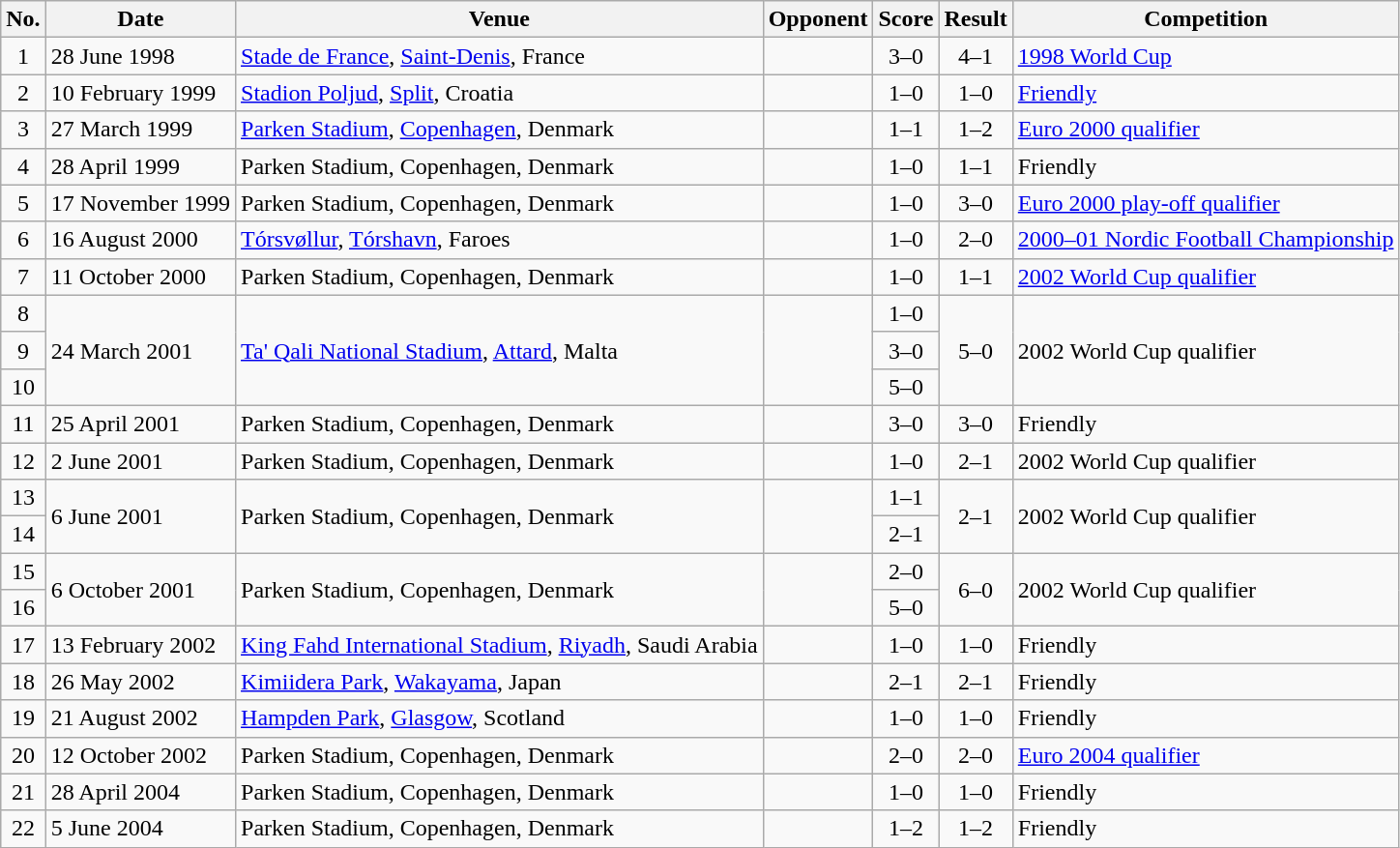<table class="wikitable sortable">
<tr>
<th scope="col">No.</th>
<th scope="col">Date</th>
<th scope="col">Venue</th>
<th scope="col">Opponent</th>
<th scope="col">Score</th>
<th scope="col">Result</th>
<th scope="col">Competition</th>
</tr>
<tr>
<td align="center">1</td>
<td>28 June 1998</td>
<td><a href='#'>Stade de France</a>, <a href='#'>Saint-Denis</a>, France</td>
<td></td>
<td align="center">3–0</td>
<td align="center">4–1</td>
<td><a href='#'>1998 World Cup</a></td>
</tr>
<tr>
<td align="center">2</td>
<td>10 February 1999</td>
<td><a href='#'>Stadion Poljud</a>, <a href='#'>Split</a>, Croatia</td>
<td></td>
<td align="center">1–0</td>
<td align="center">1–0</td>
<td><a href='#'>Friendly</a></td>
</tr>
<tr>
<td align="center">3</td>
<td>27 March 1999</td>
<td><a href='#'>Parken Stadium</a>, <a href='#'>Copenhagen</a>, Denmark</td>
<td></td>
<td align="center">1–1</td>
<td align="center">1–2</td>
<td><a href='#'>Euro 2000 qualifier</a></td>
</tr>
<tr>
<td align="center">4</td>
<td>28 April 1999</td>
<td>Parken Stadium, Copenhagen, Denmark</td>
<td></td>
<td align="center">1–0</td>
<td align="center">1–1</td>
<td>Friendly</td>
</tr>
<tr>
<td align="center">5</td>
<td>17 November 1999</td>
<td>Parken Stadium, Copenhagen, Denmark</td>
<td></td>
<td align="center">1–0</td>
<td align="center">3–0</td>
<td><a href='#'>Euro 2000 play-off qualifier</a></td>
</tr>
<tr>
<td align="center">6</td>
<td>16 August 2000</td>
<td><a href='#'>Tórsvøllur</a>, <a href='#'>Tórshavn</a>, Faroes</td>
<td></td>
<td align="center">1–0</td>
<td align="center">2–0</td>
<td><a href='#'>2000–01 Nordic Football Championship</a></td>
</tr>
<tr>
<td align="center">7</td>
<td>11 October 2000</td>
<td>Parken Stadium, Copenhagen, Denmark</td>
<td></td>
<td align="center">1–0</td>
<td align="center">1–1</td>
<td><a href='#'>2002 World Cup qualifier</a></td>
</tr>
<tr>
<td align="center">8</td>
<td rowspan="3">24 March 2001</td>
<td rowspan="3"><a href='#'>Ta' Qali National Stadium</a>, <a href='#'>Attard</a>, Malta</td>
<td rowspan="3"></td>
<td align="center">1–0</td>
<td rowspan="3" style="text-align:center">5–0</td>
<td rowspan="3">2002 World Cup qualifier</td>
</tr>
<tr>
<td align="center">9</td>
<td align="center">3–0</td>
</tr>
<tr>
<td align="center">10</td>
<td align="center">5–0</td>
</tr>
<tr>
<td align="center">11</td>
<td>25 April 2001</td>
<td>Parken Stadium, Copenhagen, Denmark</td>
<td></td>
<td align="center">3–0</td>
<td align="center">3–0</td>
<td>Friendly</td>
</tr>
<tr>
<td align="center">12</td>
<td>2 June 2001</td>
<td>Parken Stadium, Copenhagen, Denmark</td>
<td></td>
<td align="center">1–0</td>
<td align="center">2–1</td>
<td>2002 World Cup qualifier</td>
</tr>
<tr>
<td align="center">13</td>
<td rowspan="2">6 June 2001</td>
<td rowspan="2">Parken Stadium, Copenhagen, Denmark</td>
<td rowspan="2"></td>
<td align="center">1–1</td>
<td rowspan="2"  style="text-align:center">2–1</td>
<td rowspan="2">2002 World Cup qualifier</td>
</tr>
<tr>
<td align="center">14</td>
<td align="center">2–1</td>
</tr>
<tr>
<td align="center">15</td>
<td rowspan="2">6 October 2001</td>
<td rowspan="2">Parken Stadium, Copenhagen, Denmark</td>
<td rowspan="2"></td>
<td align="center">2–0</td>
<td rowspan="2"  style="text-align:center">6–0</td>
<td rowspan="2">2002 World Cup qualifier</td>
</tr>
<tr>
<td align="center">16</td>
<td align="center">5–0</td>
</tr>
<tr>
<td align="center">17</td>
<td>13 February 2002</td>
<td><a href='#'>King Fahd International Stadium</a>, <a href='#'>Riyadh</a>, Saudi Arabia</td>
<td></td>
<td align="center">1–0</td>
<td align="center">1–0</td>
<td>Friendly</td>
</tr>
<tr>
<td align="center">18</td>
<td>26 May 2002</td>
<td><a href='#'>Kimiidera Park</a>, <a href='#'>Wakayama</a>, Japan</td>
<td></td>
<td align="center">2–1</td>
<td align="center">2–1</td>
<td>Friendly</td>
</tr>
<tr>
<td align="center">19</td>
<td>21 August 2002</td>
<td><a href='#'>Hampden Park</a>, <a href='#'>Glasgow</a>, Scotland</td>
<td></td>
<td align="center">1–0</td>
<td align="center">1–0</td>
<td>Friendly</td>
</tr>
<tr>
<td align="center">20</td>
<td>12 October 2002</td>
<td>Parken Stadium, Copenhagen, Denmark</td>
<td></td>
<td align="center">2–0</td>
<td align="center">2–0</td>
<td><a href='#'>Euro 2004 qualifier</a></td>
</tr>
<tr>
<td align="center">21</td>
<td>28 April 2004</td>
<td>Parken Stadium, Copenhagen, Denmark</td>
<td></td>
<td align="center">1–0</td>
<td align="center">1–0</td>
<td>Friendly</td>
</tr>
<tr>
<td align="center">22</td>
<td>5 June 2004</td>
<td>Parken Stadium, Copenhagen, Denmark</td>
<td></td>
<td align="center">1–2</td>
<td align="center">1–2</td>
<td>Friendly</td>
</tr>
</table>
